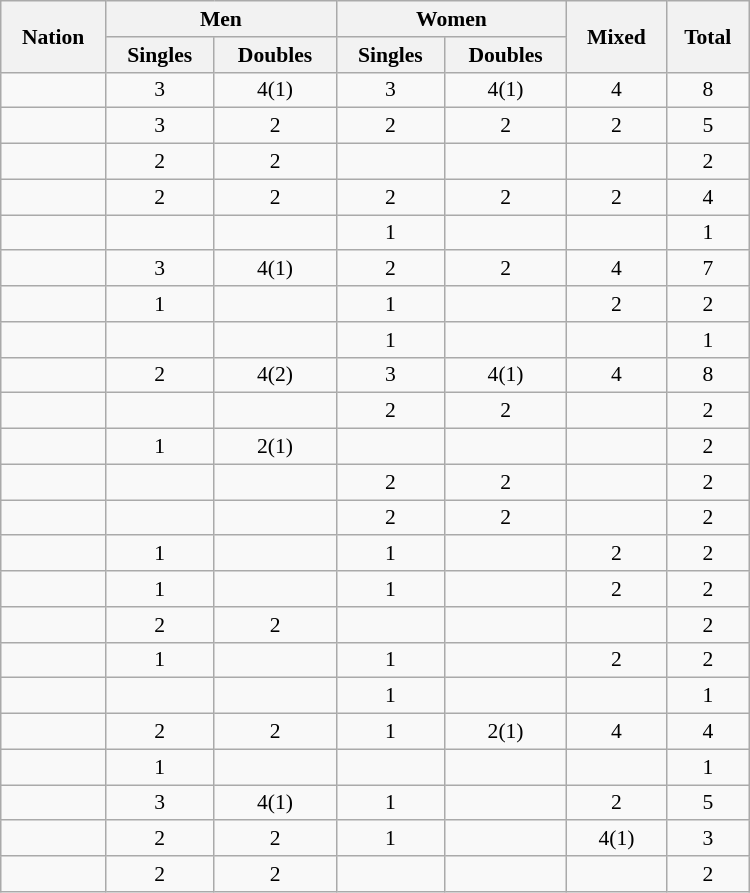<table class="wikitable" width=500 style="text-align:center; font-size:90%">
<tr>
<th rowspan="2" align="left">Nation</th>
<th colspan="2">Men</th>
<th colspan="2">Women</th>
<th rowspan="2">Mixed</th>
<th rowspan="2">Total</th>
</tr>
<tr>
<th>Singles</th>
<th>Doubles</th>
<th>Singles</th>
<th>Doubles</th>
</tr>
<tr>
<td align=left></td>
<td>3</td>
<td>4(1)</td>
<td>3</td>
<td>4(1)</td>
<td>4</td>
<td>8</td>
</tr>
<tr>
<td align=left></td>
<td>3</td>
<td>2</td>
<td>2</td>
<td>2</td>
<td>2</td>
<td>5</td>
</tr>
<tr>
<td align=left></td>
<td>2</td>
<td>2</td>
<td></td>
<td></td>
<td></td>
<td>2</td>
</tr>
<tr>
<td align=left></td>
<td>2</td>
<td>2</td>
<td>2</td>
<td>2</td>
<td>2</td>
<td>4</td>
</tr>
<tr>
<td align=left></td>
<td></td>
<td></td>
<td>1</td>
<td></td>
<td></td>
<td>1</td>
</tr>
<tr>
<td align=left></td>
<td>3</td>
<td>4(1)</td>
<td>2</td>
<td>2</td>
<td>4</td>
<td>7</td>
</tr>
<tr>
<td align=left></td>
<td>1</td>
<td></td>
<td>1</td>
<td></td>
<td>2</td>
<td>2</td>
</tr>
<tr>
<td align=left></td>
<td></td>
<td></td>
<td>1</td>
<td></td>
<td></td>
<td>1</td>
</tr>
<tr>
<td align=left></td>
<td>2</td>
<td>4(2)</td>
<td>3</td>
<td>4(1)</td>
<td>4</td>
<td>8</td>
</tr>
<tr>
<td align=left></td>
<td></td>
<td></td>
<td>2</td>
<td>2</td>
<td></td>
<td>2</td>
</tr>
<tr>
<td align=left></td>
<td>1</td>
<td>2(1)</td>
<td></td>
<td></td>
<td></td>
<td>2</td>
</tr>
<tr>
<td align=left></td>
<td></td>
<td></td>
<td>2</td>
<td>2</td>
<td></td>
<td>2</td>
</tr>
<tr>
<td align=left></td>
<td></td>
<td></td>
<td>2</td>
<td>2</td>
<td></td>
<td>2</td>
</tr>
<tr>
<td align=left></td>
<td>1</td>
<td></td>
<td>1</td>
<td></td>
<td>2</td>
<td>2</td>
</tr>
<tr>
<td align=left></td>
<td>1</td>
<td></td>
<td>1</td>
<td></td>
<td>2</td>
<td>2</td>
</tr>
<tr>
<td align=left></td>
<td>2</td>
<td>2</td>
<td></td>
<td></td>
<td></td>
<td>2</td>
</tr>
<tr>
<td align=left></td>
<td>1</td>
<td></td>
<td>1</td>
<td></td>
<td>2</td>
<td>2</td>
</tr>
<tr>
<td align=left></td>
<td></td>
<td></td>
<td>1</td>
<td></td>
<td></td>
<td>1</td>
</tr>
<tr>
<td align=left></td>
<td>2</td>
<td>2</td>
<td>1</td>
<td>2(1)</td>
<td>4</td>
<td>4</td>
</tr>
<tr>
<td align=left></td>
<td>1</td>
<td></td>
<td></td>
<td></td>
<td></td>
<td>1</td>
</tr>
<tr>
<td align=left></td>
<td>3</td>
<td>4(1)</td>
<td>1</td>
<td></td>
<td>2</td>
<td>5</td>
</tr>
<tr>
<td align=left></td>
<td>2</td>
<td>2</td>
<td>1</td>
<td></td>
<td>4(1)</td>
<td>3</td>
</tr>
<tr>
<td align=left></td>
<td>2</td>
<td>2</td>
<td></td>
<td></td>
<td></td>
<td>2</td>
</tr>
</table>
